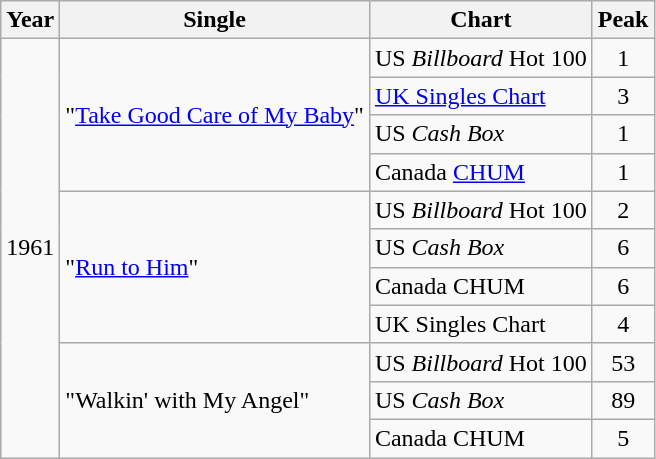<table class="wikitable">
<tr>
<th>Year</th>
<th>Single</th>
<th>Chart</th>
<th>Peak</th>
</tr>
<tr>
<td rowspan="11">1961</td>
<td rowspan="4">"<a href='#'>Take Good Care of My Baby</a>"</td>
<td>US <em>Billboard</em> Hot 100</td>
<td align="center">1</td>
</tr>
<tr>
<td><a href='#'>UK Singles Chart</a></td>
<td align="center">3</td>
</tr>
<tr>
<td>US <em>Cash Box</em></td>
<td align="center">1</td>
</tr>
<tr>
<td>Canada <a href='#'>CHUM</a></td>
<td align="center">1</td>
</tr>
<tr>
<td rowspan="4">"<a href='#'>Run to Him</a>"</td>
<td>US <em>Billboard</em> Hot 100</td>
<td align="center">2</td>
</tr>
<tr>
<td>US <em>Cash Box</em></td>
<td align="center">6</td>
</tr>
<tr>
<td>Canada CHUM</td>
<td align="center">6</td>
</tr>
<tr>
<td>UK Singles Chart</td>
<td align="center">4</td>
</tr>
<tr>
<td rowspan="3">"Walkin' with My Angel"</td>
<td>US <em>Billboard</em> Hot 100</td>
<td align="center">53</td>
</tr>
<tr>
<td>US <em>Cash Box</em></td>
<td align="center">89</td>
</tr>
<tr>
<td>Canada CHUM</td>
<td align="center">5</td>
</tr>
</table>
